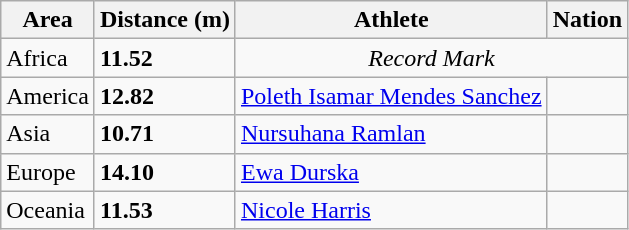<table class="wikitable">
<tr>
<th>Area</th>
<th>Distance (m)</th>
<th>Athlete</th>
<th>Nation</th>
</tr>
<tr>
<td>Africa</td>
<td><strong>11.52</strong></td>
<td colspan="2" align="center"><em>Record Mark</em></td>
</tr>
<tr>
<td>America</td>
<td><strong>12.82</strong></td>
<td><a href='#'>Poleth Isamar Mendes Sanchez</a></td>
<td></td>
</tr>
<tr>
<td>Asia</td>
<td><strong>10.71</strong></td>
<td><a href='#'>Nursuhana Ramlan</a></td>
<td></td>
</tr>
<tr>
<td>Europe</td>
<td><strong>14.10</strong> </td>
<td><a href='#'>Ewa Durska</a></td>
<td></td>
</tr>
<tr>
<td>Oceania</td>
<td><strong>11.53</strong></td>
<td><a href='#'>Nicole Harris</a></td>
<td></td>
</tr>
</table>
